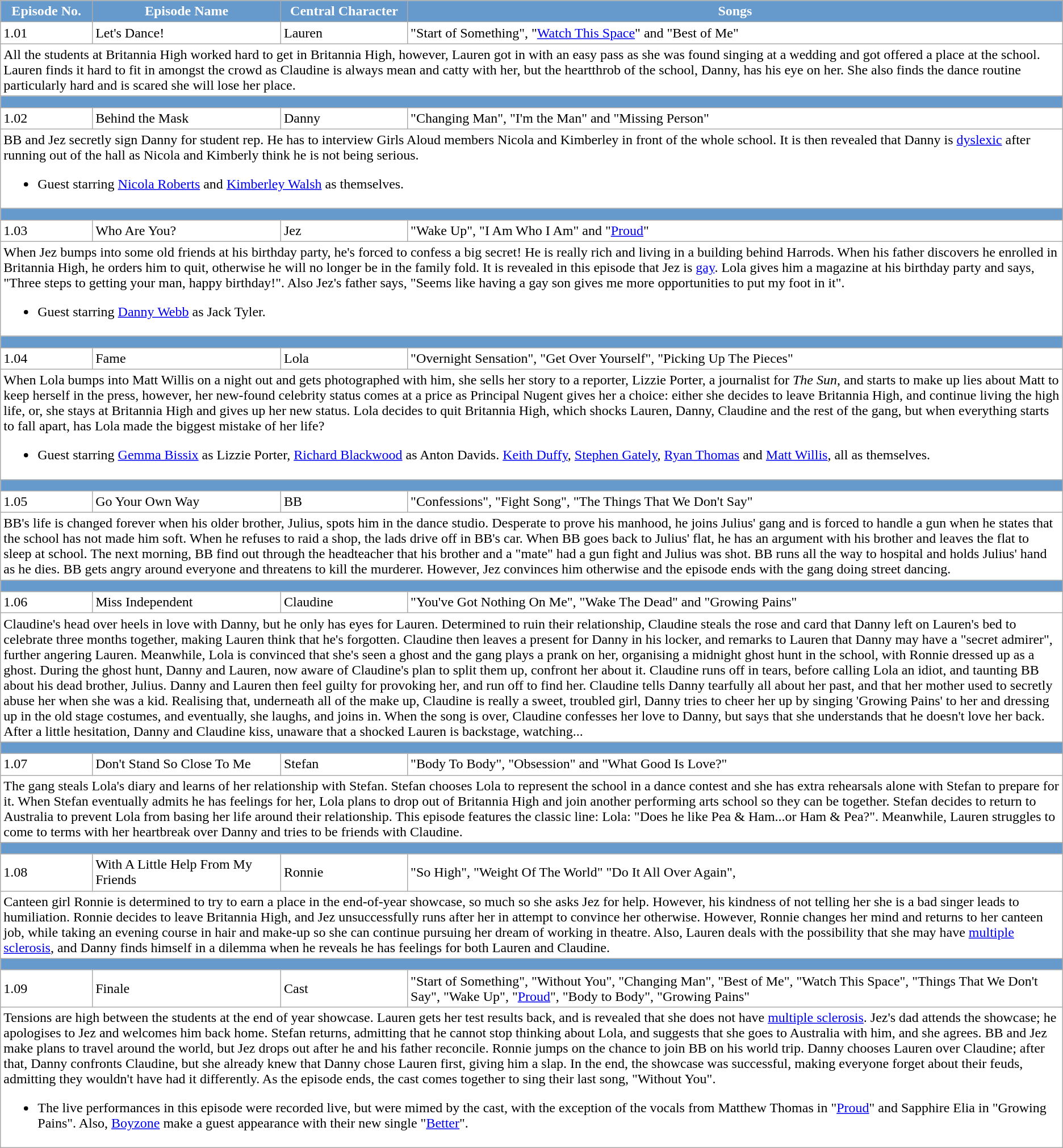<table class="wikitable" colspan="4" style="background-color:white; height:6px">
<tr style="color:white">
<th style="background:#69c;">Episode No.</th>
<th style="background:#69c;">Episode Name</th>
<th style="background:#69c;">Central Character</th>
<th style="background:#69c;">Songs</th>
</tr>
<tr id="Let's Dance!">
<td>1.01</td>
<td>Let's Dance!</td>
<td>Lauren</td>
<td>"Start of Something", "<a href='#'>Watch This Space</a>" and "Best of Me"</td>
</tr>
<tr>
<td colspan="4" style="height:6px;;">All the students at Britannia High worked hard to get in Britannia High, however, Lauren got in with an easy pass as she was found singing at a wedding and got offered a place at the school. Lauren finds it hard to fit in amongst the crowd as Claudine is always mean and catty with her, but the heartthrob of the school, Danny, has his eye on her. She also finds the dance routine particularly hard and is scared she will lose her place.</td>
</tr>
<tr>
<td colspan="4" style="height:6px;; background:#69c;"></td>
</tr>
<tr id="Behind the Mask">
<td>1.02</td>
<td>Behind the Mask</td>
<td>Danny</td>
<td>"Changing Man", "I'm the Man" and "Missing Person"</td>
</tr>
<tr>
<td colspan="4" style="height:6px;;">BB and Jez secretly sign Danny for student rep. He has to interview Girls Aloud members Nicola and Kimberley in front of the whole school. It is then revealed that Danny is <a href='#'>dyslexic</a> after running out of the hall as Nicola and Kimberly think he is not being serious.<br><ul><li>Guest starring <a href='#'>Nicola Roberts</a> and <a href='#'>Kimberley Walsh</a> as themselves.</li></ul></td>
</tr>
<tr>
<td colspan="4" style="height:6px;; background:#69c;"></td>
</tr>
<tr id="Who Are You?">
<td>1.03</td>
<td>Who Are You?</td>
<td>Jez</td>
<td>"Wake Up", "I Am Who I Am" and "<a href='#'>Proud</a>"</td>
</tr>
<tr>
<td colspan="4" style="height:6px;;">When Jez bumps into some old friends at his birthday party, he's forced to confess a big secret! He is really rich and living in a building behind Harrods. When his father discovers he enrolled in Britannia High, he orders him to quit, otherwise he will no longer be in the family fold. It is revealed in this episode that Jez is <a href='#'>gay</a>. Lola gives him a magazine at his birthday party and says, "Three steps to getting your man, happy birthday!". Also Jez's father says, "Seems like having a gay son gives me more opportunities to put my foot in it".<br><ul><li>Guest starring <a href='#'>Danny Webb</a> as Jack Tyler.</li></ul></td>
</tr>
<tr>
<td colspan="4" style="height:6px;; background:#69c;"></td>
</tr>
<tr id="Fame">
<td>1.04</td>
<td>Fame</td>
<td>Lola</td>
<td>"Overnight Sensation", "Get Over Yourself", "Picking Up The Pieces"</td>
</tr>
<tr>
<td colspan="4" style="height:6px;;">When Lola bumps into Matt Willis on a night out and gets photographed with him, she sells her story to a reporter, Lizzie Porter, a journalist for <em>The Sun</em>, and starts to make up lies about Matt to keep herself in the press, however, her new-found celebrity status comes at a price as Principal Nugent gives her a choice: either she decides to leave Britannia High, and continue living the high life, or, she stays at Britannia High and gives up her new status. Lola decides to quit Britannia High, which shocks Lauren, Danny, Claudine and the rest of the gang, but when everything starts to fall apart, has Lola made the biggest mistake of her life?<br><ul><li>Guest starring <a href='#'>Gemma Bissix</a> as Lizzie Porter, <a href='#'>Richard Blackwood</a> as Anton Davids. <a href='#'>Keith Duffy</a>, <a href='#'>Stephen Gately</a>, <a href='#'>Ryan Thomas</a> and <a href='#'>Matt Willis</a>, all as themselves.</li></ul></td>
</tr>
<tr>
<td colspan="4" style="height:6px;; background:#69c;"></td>
</tr>
<tr id="Go Your Own Way">
<td>1.05</td>
<td>Go Your Own Way</td>
<td>BB</td>
<td>"Confessions", "Fight Song", "The Things That We Don't Say"</td>
</tr>
<tr>
<td colspan="4" style="height:6px;;">BB's life is changed forever when his older brother, Julius, spots him in the dance studio. Desperate to prove his manhood, he joins Julius' gang and is forced to handle a gun when he states that the school has not made him soft. When he refuses to raid a shop, the lads drive off in BB's car. When BB goes back to Julius' flat, he has an argument with his brother and leaves the flat to sleep at school. The next morning, BB find out through the headteacher that his brother and a "mate" had a gun fight and Julius was shot. BB runs all the way to hospital and holds Julius' hand as he dies. BB gets angry around everyone and threatens to kill the murderer. However, Jez convinces him otherwise and the episode ends with the gang doing street dancing.</td>
</tr>
<tr>
<td colspan="4" style="height:6px;; background:#69c;"></td>
</tr>
<tr id="Miss Independent">
<td>1.06</td>
<td>Miss Independent</td>
<td>Claudine</td>
<td>"You've Got Nothing On Me", "Wake The Dead" and "Growing Pains"</td>
</tr>
<tr>
<td colspan="4" style="height:6px;;">Claudine's head over heels in love with Danny, but he only has eyes for Lauren. Determined to ruin their relationship, Claudine steals the rose and card that Danny left on Lauren's bed to celebrate three months together, making Lauren think that he's forgotten. Claudine then leaves a present for Danny in his locker, and remarks to Lauren that Danny may have a "secret admirer", further angering Lauren. Meanwhile, Lola is convinced that she's seen a ghost and the gang plays a prank on her, organising a midnight ghost hunt in the school, with Ronnie dressed up as a ghost. During the ghost hunt, Danny and Lauren, now aware of Claudine's plan to split them up, confront her about it. Claudine runs off in tears, before calling Lola an idiot, and taunting BB about his dead brother, Julius. Danny and Lauren then feel guilty for provoking her, and run off to find her. Claudine tells Danny tearfully all about her past, and that her mother used to secretly abuse her when she was a kid. Realising that, underneath all of the make up, Claudine is really a sweet, troubled girl, Danny tries to cheer her up by singing 'Growing Pains' to her and dressing up in the old stage costumes, and eventually, she laughs, and joins in. When the song is over, Claudine confesses her love to Danny, but says that she understands that he doesn't love her back. After a little hesitation, Danny and Claudine kiss, unaware that a shocked Lauren is backstage, watching...</td>
</tr>
<tr>
<td colspan="4" style="height:6px;; background:#69c;"></td>
</tr>
<tr id="Don't Stand So Close To Me">
<td>1.07</td>
<td>Don't Stand So Close To Me</td>
<td>Stefan</td>
<td>"Body To Body", "Obsession" and "What Good Is Love?"</td>
</tr>
<tr>
<td colspan="4" style="height:6px;;">The gang steals Lola's diary and learns of her relationship with Stefan. Stefan chooses Lola to represent the school in a dance contest and she has extra rehearsals alone with Stefan to prepare for it. When Stefan eventually admits he has feelings for her, Lola plans to drop out of Britannia High and join another performing arts school so they can be together. Stefan decides to return to Australia to prevent Lola from basing her life around their relationship. This episode features the classic line: Lola: "Does he like Pea & Ham...or Ham & Pea?". Meanwhile, Lauren struggles to come to terms with her heartbreak over Danny and tries to be friends with Claudine.</td>
</tr>
<tr>
<td colspan="4" style="height:6px;; background:#69c;"></td>
</tr>
<tr id="With A Little Help From My Friends">
<td>1.08</td>
<td>With A Little Help From My Friends</td>
<td>Ronnie</td>
<td>"So High", "Weight Of The World" "Do It All Over Again",</td>
</tr>
<tr>
<td colspan="4" style="height:6px;;">Canteen girl Ronnie is determined to try to earn a place in the end-of-year showcase, so much so she asks Jez for help. However, his kindness of not telling her she is a bad singer leads to humiliation. Ronnie decides to leave Britannia High, and Jez unsuccessfully runs after her in attempt to convince her otherwise. However, Ronnie changes her mind and returns to her canteen job, while taking an evening course in hair and make-up so she can continue pursuing her dream of working in theatre. Also, Lauren deals with the possibility that she may have <a href='#'>multiple sclerosis</a>, and Danny finds himself in a dilemma when he reveals he has feelings for both Lauren and Claudine.</td>
</tr>
<tr>
<td colspan="4" style="height:6px;; background:#69c;"></td>
</tr>
<tr id="Finale">
<td>1.09</td>
<td>Finale</td>
<td>Cast</td>
<td>"Start of Something", "Without You", "Changing Man", "Best of Me", "Watch This Space", "Things That We Don't Say", "Wake Up", "<a href='#'>Proud</a>", "Body to Body", "Growing Pains"</td>
</tr>
<tr>
<td colspan="4" style="height:6px;;">Tensions are high between the students at the end of year showcase. Lauren gets her test results back, and is revealed that she does not have <a href='#'>multiple sclerosis</a>. Jez's dad attends the showcase; he apologises to Jez and welcomes him back home. Stefan returns, admitting that he cannot stop thinking about Lola, and suggests that she goes to Australia with him, and she agrees. BB and Jez make plans to travel around the world, but Jez drops out after he and his father reconcile. Ronnie jumps on the chance to join BB on his world trip. Danny chooses Lauren over Claudine; after that, Danny confronts Claudine, but she already knew that Danny chose Lauren first, giving him a slap. In the end, the showcase was successful, making everyone forget about their feuds, admitting they wouldn't have had it differently. As the episode ends, the cast comes together to sing their last song, "Without You".<br><ul><li>The live performances in this episode were recorded live, but were mimed by the cast, with the exception of the vocals from Matthew Thomas in "<a href='#'>Proud</a>" and Sapphire Elia in "Growing Pains". Also, <a href='#'>Boyzone</a> make a guest appearance with their new single "<a href='#'>Better</a>".</li></ul></td>
</tr>
</table>
